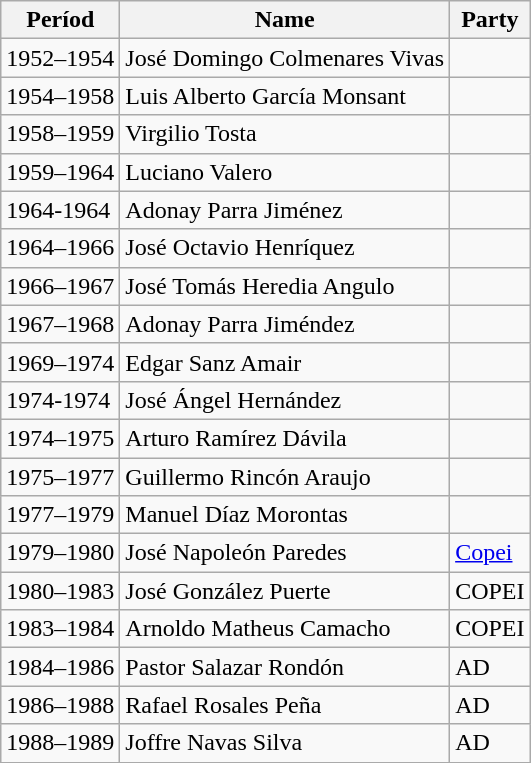<table class="wikitable" align="center" border="1" cellpadding="2" cellspacing="0">
<tr>
<th>Períod</th>
<th>Name</th>
<th>Party</th>
</tr>
<tr align="left">
<td>1952–1954</td>
<td>José Domingo Colmenares Vivas</td>
<td></td>
</tr>
<tr align="left">
<td>1954–1958</td>
<td>Luis Alberto García Monsant</td>
<td></td>
</tr>
<tr align="left">
<td>1958–1959</td>
<td>Virgilio Tosta</td>
<td></td>
</tr>
<tr align="left">
<td>1959–1964</td>
<td>Luciano Valero</td>
<td></td>
</tr>
<tr align="left">
<td>1964-1964</td>
<td>Adonay Parra Jiménez</td>
<td></td>
</tr>
<tr align="left">
<td>1964–1966</td>
<td>José Octavio Henríquez</td>
<td></td>
</tr>
<tr align="left">
<td>1966–1967</td>
<td>José Tomás Heredia Angulo</td>
<td></td>
</tr>
<tr align="left">
<td>1967–1968</td>
<td>Adonay Parra Jiméndez</td>
<td></td>
</tr>
<tr align="left">
<td>1969–1974</td>
<td>Edgar Sanz Amair</td>
<td></td>
</tr>
<tr align="left">
<td>1974-1974</td>
<td>José Ángel Hernández</td>
<td></td>
</tr>
<tr align="left">
<td>1974–1975</td>
<td>Arturo Ramírez Dávila</td>
<td></td>
</tr>
<tr align="left">
<td>1975–1977</td>
<td>Guillermo Rincón Araujo</td>
<td></td>
</tr>
<tr align="left">
<td>1977–1979</td>
<td>Manuel Díaz Morontas</td>
<td></td>
</tr>
<tr align="left">
<td>1979–1980</td>
<td>José Napoleón Paredes</td>
<td><a href='#'>Copei</a></td>
</tr>
<tr align="left">
<td>1980–1983</td>
<td>José González Puerte</td>
<td>COPEI</td>
</tr>
<tr align="left">
<td>1983–1984</td>
<td>Arnoldo Matheus Camacho</td>
<td>COPEI</td>
</tr>
<tr align="left">
<td>1984–1986</td>
<td>Pastor Salazar Rondón</td>
<td>AD</td>
</tr>
<tr align="left">
<td>1986–1988</td>
<td>Rafael Rosales Peña</td>
<td>AD</td>
</tr>
<tr align="left">
<td>1988–1989</td>
<td>Joffre Navas Silva</td>
<td>AD</td>
</tr>
</table>
